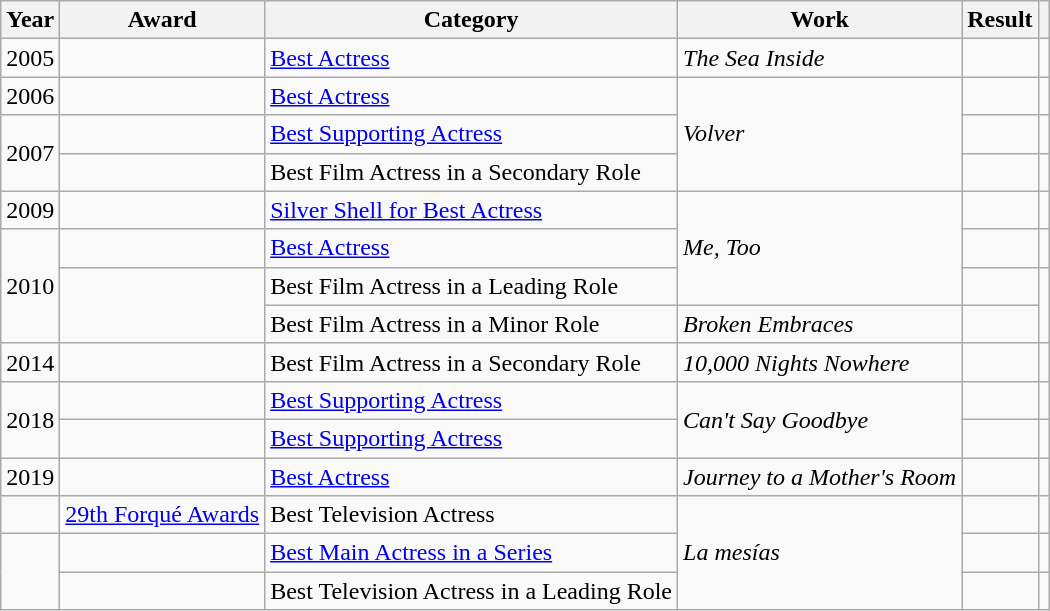<table class="wikitable sortable plainrowheaders">
<tr>
<th>Year</th>
<th>Award</th>
<th>Category</th>
<th>Work</th>
<th>Result</th>
<th scope="col" class="unsortable"></th>
</tr>
<tr>
<td align = "center">2005</td>
<td></td>
<td><a href='#'>Best Actress</a></td>
<td><em>The Sea Inside</em></td>
<td></td>
<td align = "center"></td>
</tr>
<tr>
<td align = "center">2006</td>
<td></td>
<td><a href='#'>Best Actress</a></td>
<td rowspan = "3"><em>Volver</em></td>
<td></td>
<td align = "center"></td>
</tr>
<tr>
<td rowspan = "2" align = "center">2007</td>
<td></td>
<td><a href='#'>Best Supporting Actress</a></td>
<td></td>
<td align = "center"></td>
</tr>
<tr>
<td></td>
<td>Best Film Actress in a Secondary Role</td>
<td></td>
<td align = "center"></td>
</tr>
<tr>
<td align = "center">2009</td>
<td></td>
<td><a href='#'>Silver Shell for Best Actress</a></td>
<td rowspan = "3"><em>Me, Too</em></td>
<td></td>
<td align = "center"></td>
</tr>
<tr>
<td rowspan = "3" align = "center">2010</td>
<td></td>
<td><a href='#'>Best Actress</a></td>
<td></td>
<td align = "center"></td>
</tr>
<tr>
<td rowspan = "2"></td>
<td>Best Film Actress in a Leading Role</td>
<td></td>
<td align = "center" rowspan = "2"></td>
</tr>
<tr>
<td>Best Film Actress in a Minor Role</td>
<td><em>Broken Embraces</em></td>
<td></td>
</tr>
<tr>
<td align = "center">2014</td>
<td></td>
<td>Best Film Actress in a Secondary Role</td>
<td><em>10,000 Nights Nowhere</em></td>
<td></td>
<td align = "center"></td>
</tr>
<tr>
<td rowspan = "2" align = "center">2018</td>
<td></td>
<td><a href='#'>Best Supporting Actress</a></td>
<td rowspan = "2"><em>Can't Say Goodbye</em></td>
<td></td>
<td align = "center"></td>
</tr>
<tr>
<td></td>
<td><a href='#'>Best Supporting Actress</a></td>
<td></td>
<td align = "center"></td>
</tr>
<tr>
<td align = "center">2019</td>
<td></td>
<td><a href='#'>Best Actress</a></td>
<td><em>Journey to a Mother's Room</em></td>
<td></td>
<td align = "center"></td>
</tr>
<tr>
<td></td>
<td><a href='#'>29th Forqué Awards</a></td>
<td>Best Television Actress</td>
<td rowspan = "3"><em>La mesías</em></td>
<td></td>
<td></td>
</tr>
<tr>
<td rowspan = "2"></td>
<td></td>
<td><a href='#'>Best Main Actress in a Series</a></td>
<td></td>
<td></td>
</tr>
<tr>
<td></td>
<td>Best Television Actress in a Leading Role</td>
<td></td>
<td></td>
</tr>
</table>
